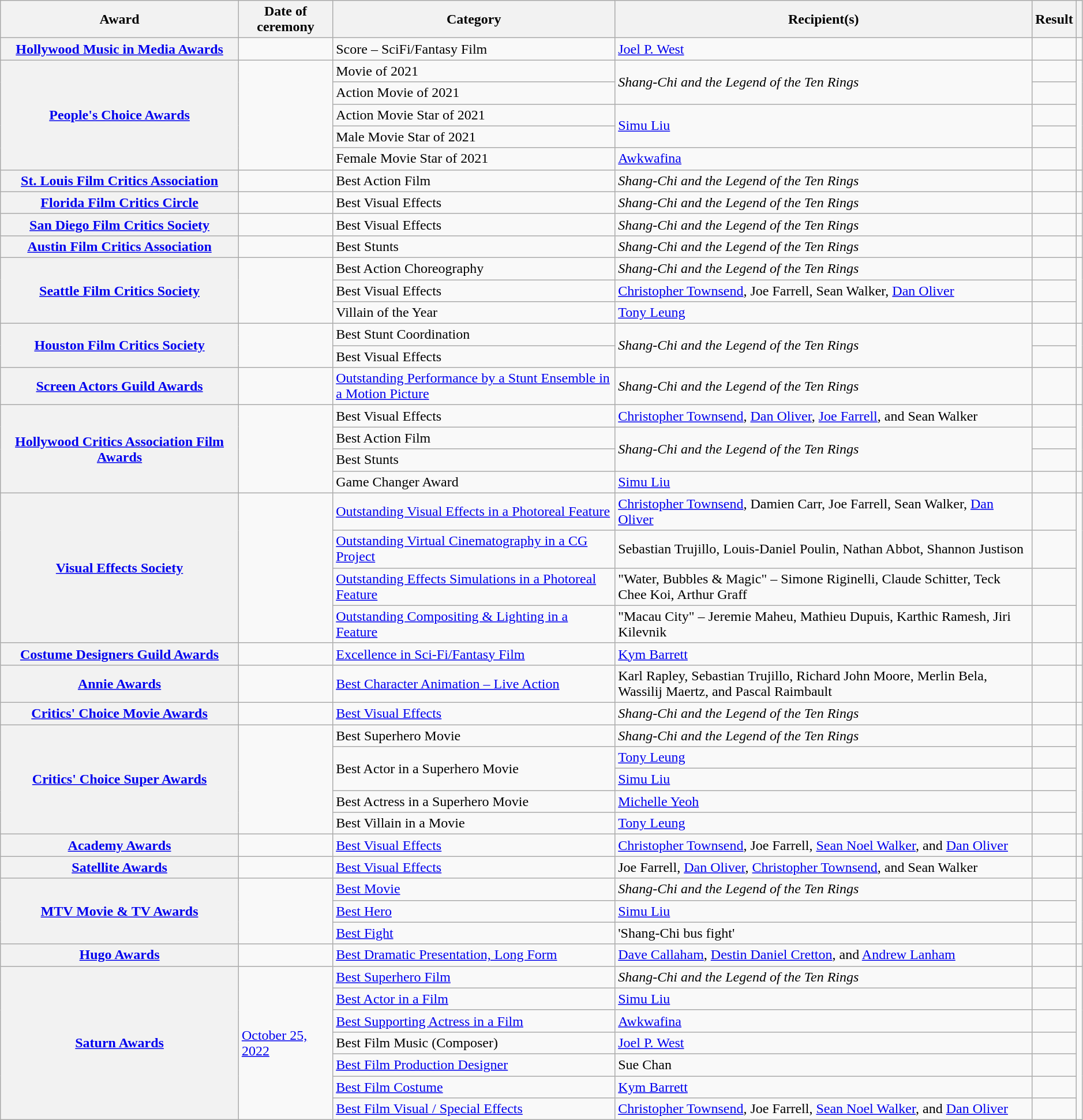<table class="wikitable sortable plainrowheaders" style="width: 99%">
<tr>
<th scope="col" style="width:22%;">Award</th>
<th scope="col">Date of ceremony</th>
<th scope="col">Category</th>
<th scope="col">Recipient(s)</th>
<th scope="col">Result</th>
<th scope="col" class="unsortable"></th>
</tr>
<tr>
<th scope="row" style="text-align:center;"><a href='#'>Hollywood Music in Media Awards</a></th>
<td><a href='#'></a></td>
<td>Score – SciFi/Fantasy Film</td>
<td><a href='#'>Joel P. West</a></td>
<td></td>
<td style="text-align:center;"></td>
</tr>
<tr>
<th rowspan="5" scope="row" style="text-align:center;"><a href='#'>People's Choice Awards</a></th>
<td rowspan="5"><a href='#'></a></td>
<td>Movie of 2021</td>
<td rowspan="2"><em>Shang-Chi and the Legend of the Ten Rings</em></td>
<td></td>
<td rowspan="5" style="text-align:center;"></td>
</tr>
<tr>
<td>Action Movie of 2021</td>
<td></td>
</tr>
<tr>
<td>Action Movie Star of 2021</td>
<td rowspan="2"><a href='#'>Simu Liu</a></td>
<td></td>
</tr>
<tr>
<td>Male Movie Star of 2021</td>
<td></td>
</tr>
<tr>
<td>Female Movie Star of 2021</td>
<td><a href='#'>Awkwafina</a></td>
<td></td>
</tr>
<tr>
<th scope="row" style="text-align:center;"><a href='#'>St. Louis Film Critics Association</a></th>
<td><a href='#'></a></td>
<td>Best Action Film</td>
<td><em>Shang-Chi and the Legend of the Ten Rings</em></td>
<td></td>
<td style="text-align: center;"></td>
</tr>
<tr>
<th scope="row" style="text-align:center;"><a href='#'>Florida Film Critics Circle</a></th>
<td><a href='#'></a></td>
<td>Best Visual Effects</td>
<td><em>Shang-Chi and the Legend of the Ten Rings</em></td>
<td></td>
<td style="text-align:center;"></td>
</tr>
<tr>
<th scope="row" style="text-align: center;"><a href='#'>San Diego Film Critics Society</a></th>
<td><a href='#'></a></td>
<td>Best Visual Effects</td>
<td><em>Shang-Chi and the Legend of the Ten Rings</em></td>
<td></td>
<td style="text-align: center;"></td>
</tr>
<tr>
<th scope="row" style="text-align:center;"><a href='#'>Austin Film Critics Association</a></th>
<td><a href='#'></a></td>
<td>Best Stunts</td>
<td><em>Shang-Chi and the Legend of the Ten Rings</em></td>
<td></td>
<td style="text-align:center;"></td>
</tr>
<tr>
<th rowspan="3" scope="row" style="text-align: center;"><a href='#'>Seattle Film Critics Society</a></th>
<td rowspan="3"><a href='#'></a></td>
<td>Best Action Choreography</td>
<td><em>Shang-Chi and the Legend of the Ten Rings</em></td>
<td></td>
<td rowspan="3" style="text-align: center;"></td>
</tr>
<tr>
<td>Best Visual Effects</td>
<td><a href='#'>Christopher Townsend</a>, Joe Farrell, Sean Walker, <a href='#'>Dan Oliver</a></td>
<td></td>
</tr>
<tr>
<td>Villain of the Year</td>
<td><a href='#'>Tony Leung</a></td>
<td></td>
</tr>
<tr>
<th rowspan="2" scope="row" style="text-align:center;"><a href='#'>Houston Film Critics Society</a></th>
<td rowspan="2"><a href='#'></a></td>
<td>Best Stunt Coordination</td>
<td rowspan="2"><em>Shang-Chi and the Legend of the Ten Rings</em></td>
<td></td>
<td rowspan="2" style="text-align:center;"></td>
</tr>
<tr>
<td>Best Visual Effects</td>
<td></td>
</tr>
<tr>
<th scope="row" style="text-align:center;"><a href='#'>Screen Actors Guild Awards</a></th>
<td><a href='#'></a></td>
<td><a href='#'>Outstanding Performance by a Stunt Ensemble in a Motion Picture</a></td>
<td><em>Shang-Chi and the Legend of the Ten Rings</em></td>
<td></td>
<td style="text-align: center;"></td>
</tr>
<tr>
<th rowspan="4" scope="row" style="text-align:center;"><a href='#'>Hollywood Critics Association Film Awards</a></th>
<td rowspan="4"></td>
<td>Best Visual Effects</td>
<td><a href='#'>Christopher Townsend</a>, <a href='#'>Dan Oliver</a>, <a href='#'>Joe Farrell</a>, and Sean Walker</td>
<td></td>
<td rowspan="3" style="text-align:center;"></td>
</tr>
<tr>
<td>Best Action Film</td>
<td rowspan="2"><em>Shang-Chi and the Legend of the Ten Rings</em></td>
<td></td>
</tr>
<tr>
<td>Best Stunts</td>
<td></td>
</tr>
<tr>
<td>Game Changer Award</td>
<td><a href='#'>Simu Liu</a></td>
<td></td>
<td style="text-align:center;"></td>
</tr>
<tr>
<th rowspan="4" scope="row" style="text-align: center;"><a href='#'>Visual Effects Society</a></th>
<td rowspan="4"><a href='#'></a></td>
<td><a href='#'>Outstanding Visual Effects in a Photoreal Feature</a></td>
<td><a href='#'>Christopher Townsend</a>, Damien Carr, Joe Farrell, Sean Walker, <a href='#'>Dan Oliver</a></td>
<td></td>
<td rowspan="4" style="text-align: center;"></td>
</tr>
<tr>
<td><a href='#'>Outstanding Virtual Cinematography in a CG Project</a></td>
<td>Sebastian Trujillo, Louis-Daniel Poulin, Nathan Abbot, Shannon Justison</td>
<td></td>
</tr>
<tr>
<td><a href='#'>Outstanding Effects Simulations in a Photoreal Feature</a></td>
<td>"Water, Bubbles & Magic" – Simone Riginelli, Claude Schitter, Teck Chee Koi, Arthur Graff</td>
<td></td>
</tr>
<tr>
<td><a href='#'>Outstanding Compositing & Lighting in a Feature</a></td>
<td>"Macau City" – Jeremie Maheu, Mathieu Dupuis, Karthic Ramesh, Jiri Kilevnik</td>
<td></td>
</tr>
<tr>
<th scope="row" style="text-align:center;"><a href='#'>Costume Designers Guild Awards</a></th>
<td><a href='#'></a></td>
<td><a href='#'>Excellence in Sci-Fi/Fantasy Film</a></td>
<td><a href='#'>Kym Barrett</a></td>
<td></td>
<td style="text-align: center;"></td>
</tr>
<tr>
<th scope="row" style="text-align:center;"><a href='#'>Annie Awards</a></th>
<td><a href='#'></a></td>
<td><a href='#'>Best Character Animation – Live Action</a></td>
<td>Karl Rapley, Sebastian Trujillo, Richard John Moore, Merlin Bela, Wassilij Maertz, and Pascal Raimbault</td>
<td></td>
<td style="text-align:center;"></td>
</tr>
<tr>
<th scope="row" style="text-align:center;"><a href='#'>Critics' Choice Movie Awards</a></th>
<td><a href='#'></a></td>
<td><a href='#'>Best Visual Effects</a></td>
<td><em>Shang-Chi and the Legend of the Ten Rings</em></td>
<td></td>
<td style="text-align:center;"></td>
</tr>
<tr>
<th rowspan="5" scope="row" style="text-align: center;"><a href='#'>Critics' Choice Super Awards</a></th>
<td rowspan="5"><a href='#'></a></td>
<td>Best Superhero Movie</td>
<td><em>Shang-Chi and the Legend of the Ten Rings</em></td>
<td></td>
<td rowspan="5" style="text-align: center;"></td>
</tr>
<tr>
<td rowspan="2">Best Actor in a Superhero Movie</td>
<td><a href='#'>Tony Leung</a></td>
<td></td>
</tr>
<tr>
<td><a href='#'>Simu Liu</a></td>
<td></td>
</tr>
<tr>
<td>Best Actress in a Superhero Movie</td>
<td><a href='#'>Michelle Yeoh</a></td>
<td></td>
</tr>
<tr>
<td>Best Villain in a Movie</td>
<td><a href='#'>Tony Leung</a></td>
<td></td>
</tr>
<tr>
<th scope="row" style="text-align: center;"><a href='#'>Academy Awards</a></th>
<td><a href='#'></a></td>
<td><a href='#'>Best Visual Effects</a></td>
<td><a href='#'>Christopher Townsend</a>, Joe Farrell, <a href='#'>Sean Noel Walker</a>, and <a href='#'>Dan Oliver</a></td>
<td></td>
<td style="text-align: center;"></td>
</tr>
<tr>
<th scope="row" style="text-align: center;"><a href='#'>Satellite Awards</a></th>
<td><a href='#'></a></td>
<td><a href='#'>Best Visual Effects</a></td>
<td>Joe Farrell, <a href='#'>Dan Oliver</a>, <a href='#'>Christopher Townsend</a>, and Sean Walker</td>
<td></td>
<td style="text-align: center;"></td>
</tr>
<tr>
<th rowspan="3" scope="row" style="text-align: center;"><a href='#'>MTV Movie & TV Awards</a></th>
<td rowspan="3"><a href='#'></a></td>
<td><a href='#'>Best Movie</a></td>
<td><em>Shang-Chi and the Legend of the Ten Rings</em></td>
<td></td>
<td rowspan="3" style="text-align: center;"></td>
</tr>
<tr>
<td><a href='#'>Best Hero</a></td>
<td><a href='#'>Simu Liu</a></td>
<td></td>
</tr>
<tr>
<td><a href='#'>Best Fight</a></td>
<td>'Shang-Chi bus fight'</td>
<td></td>
</tr>
<tr>
<th scope="row" style="text-align: center;"><a href='#'>Hugo Awards</a></th>
<td></td>
<td><a href='#'>Best Dramatic Presentation, Long Form</a></td>
<td><a href='#'>Dave Callaham</a>, <a href='#'>Destin Daniel Cretton</a>, and <a href='#'>Andrew Lanham</a></td>
<td></td>
<td style="text-align: center;"></td>
</tr>
<tr>
<th rowspan="7" scope="row" style="text-align: center;"><a href='#'>Saturn Awards</a></th>
<td rowspan="7"><a href='#'>October 25, 2022</a></td>
<td><a href='#'>Best Superhero Film</a></td>
<td><em>Shang-Chi and the Legend of the Ten Rings</em></td>
<td></td>
<td rowspan="7" style="text-align: center;"></td>
</tr>
<tr>
<td><a href='#'>Best Actor in a Film</a></td>
<td><a href='#'>Simu Liu</a></td>
<td></td>
</tr>
<tr>
<td><a href='#'>Best Supporting Actress in a Film</a></td>
<td><a href='#'>Awkwafina</a></td>
<td></td>
</tr>
<tr>
<td>Best Film Music (Composer)</td>
<td><a href='#'>Joel P. West</a></td>
<td></td>
</tr>
<tr>
<td><a href='#'>Best Film Production Designer</a></td>
<td>Sue Chan</td>
<td></td>
</tr>
<tr>
<td><a href='#'>Best Film Costume</a></td>
<td><a href='#'>Kym Barrett</a></td>
<td></td>
</tr>
<tr>
<td><a href='#'>Best Film Visual / Special Effects</a></td>
<td><a href='#'>Christopher Townsend</a>, Joe Farrell, <a href='#'>Sean Noel Walker</a>, and <a href='#'>Dan Oliver</a></td>
<td></td>
</tr>
</table>
